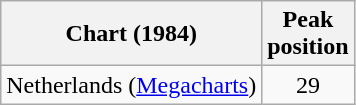<table class="wikitable">
<tr>
<th>Chart (1984)</th>
<th>Peak<br>position</th>
</tr>
<tr>
<td>Netherlands (<a href='#'>Megacharts</a>)</td>
<td align="center">29</td>
</tr>
</table>
